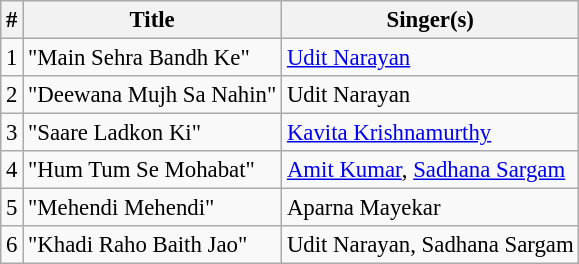<table class="wikitable" style="font-size:95%;">
<tr>
<th>#</th>
<th>Title</th>
<th>Singer(s)</th>
</tr>
<tr>
<td>1</td>
<td>"Main Sehra Bandh Ke"</td>
<td><a href='#'>Udit Narayan</a></td>
</tr>
<tr>
<td>2</td>
<td>"Deewana Mujh Sa Nahin"</td>
<td>Udit Narayan</td>
</tr>
<tr>
<td>3</td>
<td>"Saare Ladkon Ki"</td>
<td><a href='#'>Kavita Krishnamurthy</a></td>
</tr>
<tr>
<td>4</td>
<td>"Hum Tum Se Mohabat"</td>
<td><a href='#'>Amit Kumar</a>, <a href='#'>Sadhana Sargam</a></td>
</tr>
<tr>
<td>5</td>
<td>"Mehendi Mehendi"</td>
<td>Aparna Mayekar</td>
</tr>
<tr>
<td>6</td>
<td>"Khadi Raho Baith Jao"</td>
<td>Udit Narayan, Sadhana Sargam</td>
</tr>
</table>
